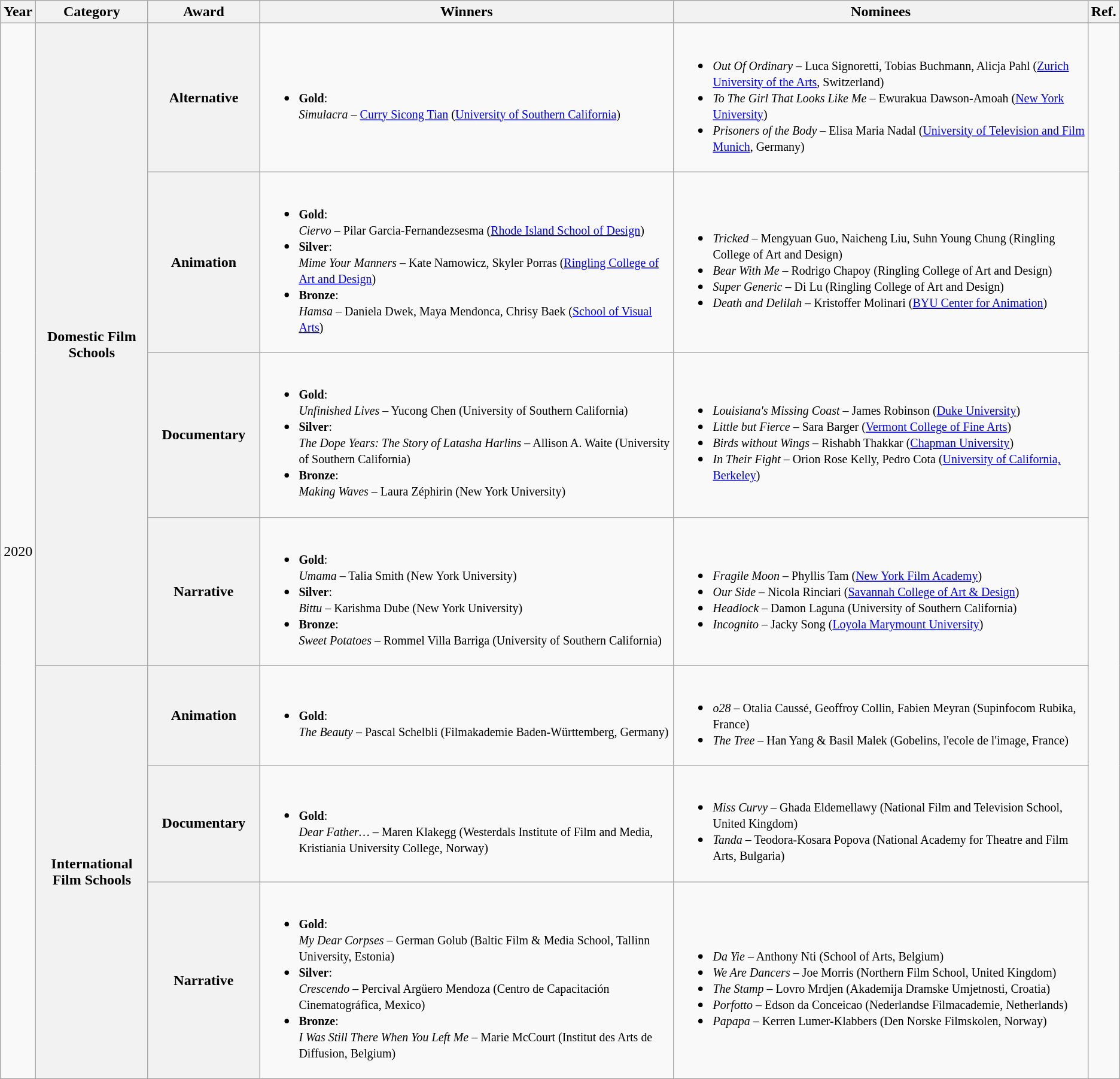<table class="wikitable sortable">
<tr>
<th bgcolor="#efefef">Year</th>
<th bgcolor="#efefef" width="10%">Category</th>
<th bgcolor="#efefef" width="10%">Award</th>
<th bgcolor="#efefef" width="37%">Winners</th>
<th bgcolor="#efefef">Nominees</th>
<th bgcolor="#efefef" class=unsortable>Ref.</th>
</tr>
<tr>
<td rowspan="8">2020</td>
</tr>
<tr>
<th rowspan="4">Domestic Film Schools</th>
<th scope="row"><strong>Alternative</strong></th>
<td><br><ul><li><small><strong>Gold</strong>:<br><em>Simulacra</em> – <a href='#'>Curry Sicong Tian</a> (<a href='#'>University of Southern California</a>)</small></li></ul></td>
<td><br><ul><li><small><em>Out Of Ordinary</em> – Luca Signoretti, Tobias Buchmann, Alicja Pahl (<a href='#'>Zurich University of the Arts</a>, Switzerland)</small></li><li><small><em>To The Girl That Looks Like Me</em> – Ewurakua Dawson-Amoah (<a href='#'>New York University</a>)</small></li><li><small><em>Prisoners of the Body</em> – Elisa Maria Nadal (<a href='#'>University of Television and Film Munich</a>, Germany)</small></li></ul></td>
<td rowspan="7"><br><br><br></td>
</tr>
<tr>
<th scope="row"><strong>Animation</strong></th>
<td><br><ul><li><small><strong>Gold</strong>:<br><em>Ciervo</em> – Pilar Garcia-Fernandezsesma (<a href='#'>Rhode Island School of Design</a>)</small></li><li><small><strong>Silver</strong>:<br><em>Mime Your Manners</em> – Kate Namowicz, Skyler Porras (<a href='#'>Ringling College of Art and Design</a>)</small></li><li><small><strong>Bronze</strong>:<br><em>Hamsa</em> – Daniela Dwek, Maya Mendonca, Chrisy Baek (<a href='#'>School of Visual Arts</a>)</small></li></ul></td>
<td><br><ul><li><small><em>Tricked</em> – Mengyuan Guo, Naicheng Liu, Suhn Young Chung (Ringling College of Art and Design)</small></li><li><small><em>Bear With Me</em> – Rodrigo Chapoy (Ringling College of Art and Design)</small></li><li><small><em>Super Generic</em> – Di Lu (Ringling College of Art and Design)</small></li><li><small><em>Death and Delilah</em> – Kristoffer Molinari (<a href='#'>BYU Center for Animation</a>)</small></li></ul></td>
</tr>
<tr>
<th scope="row"><strong>Documentary</strong></th>
<td><br><ul><li><small><strong>Gold</strong>:<br><em>Unfinished Lives</em> – Yucong Chen (University of Southern California)</small></li><li><small><strong>Silver</strong>:<br><em>The Dope Years: The Story of Latasha Harlins</em> – Allison A. Waite (University of Southern California)</small></li><li><small><strong>Bronze</strong>:<br><em>Making Waves</em> – Laura Zéphirin (New York University)</small></li></ul></td>
<td><br><ul><li><small><em>Louisiana's Missing Coast</em> – James Robinson (<a href='#'>Duke University</a>)</small></li><li><small><em>Little but Fierce</em> – Sara Barger (<a href='#'>Vermont College of Fine Arts</a>)</small></li><li><small><em>Birds without Wings</em> – Rishabh Thakkar (<a href='#'>Chapman University</a>)</small></li><li><small><em>In Their Fight</em> – Orion Rose Kelly, Pedro Cota (<a href='#'>University of California, Berkeley</a>)</small></li></ul></td>
</tr>
<tr>
<th scope="row"><strong>Narrative</strong></th>
<td><br><ul><li><small><strong>Gold</strong>:<br><em>Umama</em> – Talia Smith (New York University)</small></li><li><small><strong>Silver</strong>:<br><em>Bittu</em> – Karishma Dube (New York University)</small></li><li><small><strong>Bronze</strong>:<br><em>Sweet Potatoes</em> – Rommel Villa Barriga (University of Southern California)</small></li></ul></td>
<td><br><ul><li><small><em>Fragile Moon</em> – Phyllis Tam (<a href='#'>New York Film Academy</a>)</small></li><li><small><em>Our Side</em> – Nicola Rinciari (<a href='#'>Savannah College of Art & Design</a>)</small></li><li><small><em>Headlock</em> – Damon Laguna (University of Southern California)</small></li><li><small><em>Incognito</em> – Jacky Song (<a href='#'>Loyola Marymount University</a>)</small></li></ul></td>
</tr>
<tr>
<th rowspan="4">International Film Schools</th>
<th scope="row"><strong>Animation</strong></th>
<td><br><ul><li><small><strong>Gold</strong>:<br><em>The Beauty</em> – Pascal Schelbli (Filmakademie Baden-Württemberg, Germany)</small></li></ul></td>
<td><br><ul><li><small><em>o28</em> – Otalia Caussé, Geoffroy Collin, Fabien Meyran (Supinfocom Rubika, France)</small></li><li><small><em>The Tree</em> – Han Yang & Basil Malek (Gobelins, l'ecole de l'image, France)</small></li></ul></td>
</tr>
<tr>
<th scope="row"><strong>Documentary</strong></th>
<td><br><ul><li><small><strong>Gold</strong>:<br><em>Dear Father…</em> – Maren Klakegg (Westerdals Institute of Film and Media, Kristiania University College, Norway)</small></li></ul></td>
<td><br><ul><li><small><em>Miss Curvy</em> – Ghada Eldemellawy (National Film and Television School, United Kingdom)</small></li><li><small><em>Tanda</em> – Teodora-Kosara Popova (National Academy for Theatre and Film Arts, Bulgaria)</small></li></ul></td>
</tr>
<tr>
<th scope="row"><strong>Narrative</strong></th>
<td><br><ul><li><small><strong>Gold</strong>:<br><em>My Dear Corpses</em> – German Golub (Baltic Film & Media School, Tallinn University, Estonia)</small></li><li><small><strong>Silver</strong>:<br><em>Crescendo</em> – Percival Argüero Mendoza (Centro de Capacitación Cinematográfica, Mexico)</small></li><li><small><strong>Bronze</strong>:<br><em>I Was Still There When You Left Me</em> – Marie McCourt (Institut des Arts de Diffusion, Belgium)</small></li></ul></td>
<td><br><ul><li><small><em>Da Yie</em> – Anthony Nti (School of Arts, Belgium)</small></li><li><small><em>We Are Dancers</em> – Joe Morris (Northern Film School, United Kingdom)</small></li><li><small><em>The Stamp</em> – Lovro Mrdjen (Akademija Dramske Umjetnosti, Croatia)</small></li><li><small><em>Porfotto</em> – Edson da Conceicao (Nederlandse Filmacademie, Netherlands)</small></li><li><small><em>Papapa</em> – Kerren Lumer-Klabbers (Den Norske Filmskolen, Norway)</small></li></ul></td>
</tr>
</table>
